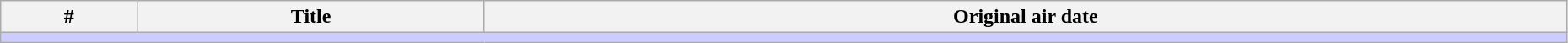<table class="wikitable" style="border: 0px;"  width="98%">
<tr>
<th>#</th>
<th>Title</th>
<th>Original air date</th>
</tr>
<tr>
<td colspan="4" bgcolor="#CCF"></td>
</tr>
<tr>
</tr>
</table>
